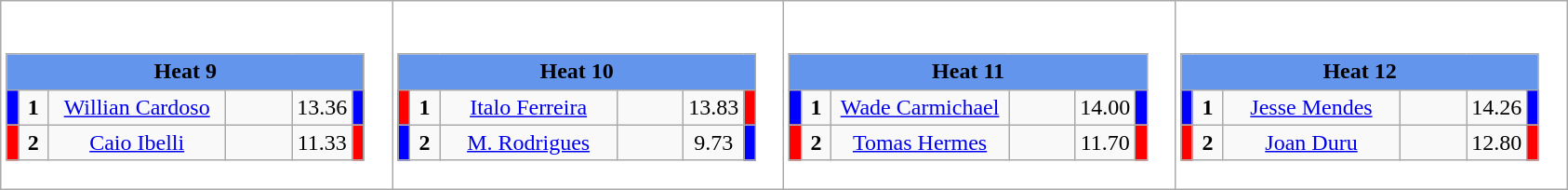<table class="wikitable" style="background:#fff;">
<tr>
<td><div><br><table class="wikitable">
<tr>
<td colspan="6"  style="text-align:center; background:#6495ed;"><strong>Heat 9</strong></td>
</tr>
<tr>
<td style="width:01px; background: #00f;"></td>
<td style="width:14px; text-align:center;"><strong>1</strong></td>
<td style="width:120px; text-align:center;"><a href='#'>Willian Cardoso</a></td>
<td style="width:40px; text-align:center;"></td>
<td style="width:20px; text-align:center;">13.36</td>
<td style="width:01px; background: #00f;"></td>
</tr>
<tr>
<td style="width:01px; background: #f00;"></td>
<td style="width:14px; text-align:center;"><strong>2</strong></td>
<td style="width:120px; text-align:center;"><a href='#'>Caio Ibelli</a></td>
<td style="width:40px; text-align:center;"></td>
<td style="width:20px; text-align:center;">11.33</td>
<td style="width:01px; background: #f00;"></td>
</tr>
</table>
</div></td>
<td><div><br><table class="wikitable">
<tr>
<td colspan="6"  style="text-align:center; background:#6495ed;"><strong>Heat 10</strong></td>
</tr>
<tr>
<td style="width:01px; background: #f00;"></td>
<td style="width:14px; text-align:center;"><strong>1</strong></td>
<td style="width:120px; text-align:center;"><a href='#'>Italo Ferreira</a></td>
<td style="width:40px; text-align:center;"></td>
<td style="width:20px; text-align:center;">13.83</td>
<td style="width:01px; background: #f00;"></td>
</tr>
<tr>
<td style="width:01px; background: #00f;"></td>
<td style="width:14px; text-align:center;"><strong>2</strong></td>
<td style="width:120px; text-align:center;"><a href='#'>M. Rodrigues</a></td>
<td style="width:40px; text-align:center;"></td>
<td style="width:20px; text-align:center;">9.73</td>
<td style="width:01px; background: #00f;"></td>
</tr>
</table>
</div></td>
<td><div><br><table class="wikitable">
<tr>
<td colspan="6"  style="text-align:center; background:#6495ed;"><strong>Heat 11</strong></td>
</tr>
<tr>
<td style="width:01px; background: #00f;"></td>
<td style="width:14px; text-align:center;"><strong>1</strong></td>
<td style="width:120px; text-align:center;"><a href='#'>Wade Carmichael</a></td>
<td style="width:40px; text-align:center;"></td>
<td style="width:20px; text-align:center;">14.00</td>
<td style="width:01px; background: #00f;"></td>
</tr>
<tr>
<td style="width:01px; background: #f00;"></td>
<td style="width:14px; text-align:center;"><strong>2</strong></td>
<td style="width:120px; text-align:center;"><a href='#'>Tomas Hermes</a></td>
<td style="width:40px; text-align:center;"></td>
<td style="width:20px; text-align:center;">11.70</td>
<td style="width:01px; background: #f00;"></td>
</tr>
</table>
</div></td>
<td><div><br><table class="wikitable">
<tr>
<td colspan="6"  style="text-align:center; background:#6495ed;"><strong>Heat 12</strong></td>
</tr>
<tr>
<td style="width:01px; background: #00f;"></td>
<td style="width:14px; text-align:center;"><strong>1</strong></td>
<td style="width:120px; text-align:center;"><a href='#'>Jesse Mendes</a></td>
<td style="width:40px; text-align:center;"></td>
<td style="width:20px; text-align:center;">14.26</td>
<td style="width:01px; background: #00f;"></td>
</tr>
<tr>
<td style="width:01px; background: #f00;"></td>
<td style="width:14px; text-align:center;"><strong>2</strong></td>
<td style="width:120px; text-align:center;"><a href='#'>Joan Duru</a></td>
<td style="width:40px; text-align:center;"></td>
<td style="width:20px; text-align:center;">12.80</td>
<td style="width:01px; background: #f00;"></td>
</tr>
</table>
</div></td>
</tr>
</table>
